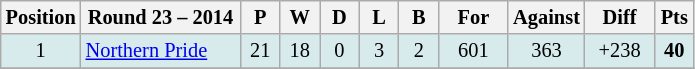<table class="wikitable" style="text-align:center; font-size:85%;">
<tr>
<th width=40 abbr="Position">Position</th>
<th width=100>Round 23 – 2014</th>
<th width=20 abbr="Played">P</th>
<th width=20 abbr="Won">W</th>
<th width=20 abbr="Drawn">D</th>
<th width=20 abbr="Lost">L</th>
<th width=20 abbr="Bye">B</th>
<th width=40 abbr="Points for">For</th>
<th width=40 abbr="Points against">Against</th>
<th width=40 abbr="Points difference">Diff</th>
<th width=20 abbr="Points">Pts</th>
</tr>
<tr style="background: #d7ebed;">
<td>1</td>
<td style="text-align:left;"> <a href='#'>Northern Pride</a></td>
<td>21</td>
<td>18</td>
<td>0</td>
<td>3</td>
<td>2</td>
<td>601</td>
<td>363</td>
<td>+238</td>
<td><strong>40</strong></td>
</tr>
<tr>
</tr>
</table>
